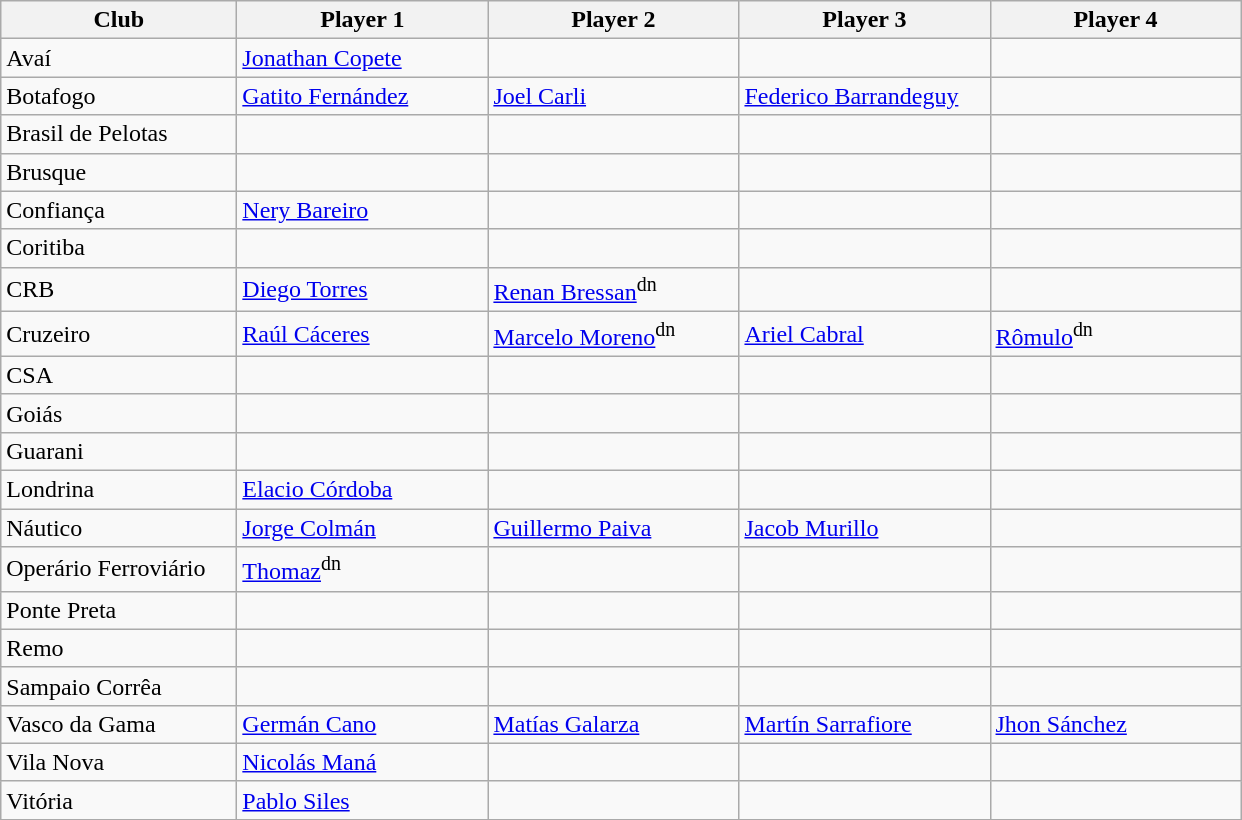<table class="wikitable sortable">
<tr>
<th style="width:150px;">Club</th>
<th style="width:160px;">Player 1</th>
<th style="width:160px;">Player 2</th>
<th style="width:160px;">Player 3</th>
<th style="width:160px;">Player 4</th>
</tr>
<tr>
<td>Avaí</td>
<td> <a href='#'>Jonathan Copete</a></td>
<td></td>
<td></td>
<td></td>
</tr>
<tr>
<td>Botafogo</td>
<td> <a href='#'>Gatito Fernández</a></td>
<td> <a href='#'>Joel Carli</a></td>
<td> <a href='#'>Federico Barrandeguy</a></td>
<td></td>
</tr>
<tr>
<td>Brasil de Pelotas</td>
<td></td>
<td></td>
<td></td>
<td></td>
</tr>
<tr>
<td>Brusque</td>
<td></td>
<td></td>
<td></td>
<td></td>
</tr>
<tr>
<td>Confiança</td>
<td> <a href='#'>Nery Bareiro</a></td>
<td></td>
<td></td>
<td></td>
</tr>
<tr>
<td>Coritiba</td>
<td></td>
<td></td>
<td></td>
<td></td>
</tr>
<tr>
<td>CRB</td>
<td> <a href='#'>Diego Torres</a></td>
<td> <a href='#'>Renan Bressan</a><sup>dn</sup></td>
<td></td>
<td></td>
</tr>
<tr>
<td>Cruzeiro</td>
<td> <a href='#'>Raúl Cáceres</a></td>
<td> <a href='#'>Marcelo Moreno</a><sup>dn</sup></td>
<td> <a href='#'>Ariel Cabral</a></td>
<td> <a href='#'>Rômulo</a><sup>dn</sup></td>
</tr>
<tr>
<td>CSA</td>
<td></td>
<td></td>
<td></td>
<td></td>
</tr>
<tr>
<td>Goiás</td>
<td></td>
<td></td>
<td></td>
<td></td>
</tr>
<tr>
<td>Guarani</td>
<td></td>
<td></td>
<td></td>
<td></td>
</tr>
<tr>
<td>Londrina</td>
<td> <a href='#'>Elacio Córdoba</a></td>
<td></td>
<td></td>
<td></td>
</tr>
<tr>
<td>Náutico</td>
<td> <a href='#'>Jorge Colmán</a></td>
<td> <a href='#'>Guillermo Paiva</a></td>
<td> <a href='#'>Jacob Murillo</a></td>
<td></td>
</tr>
<tr>
<td>Operário Ferroviário</td>
<td> <a href='#'>Thomaz</a><sup>dn</sup></td>
<td></td>
<td></td>
<td></td>
</tr>
<tr>
<td>Ponte Preta</td>
<td></td>
<td></td>
<td></td>
<td></td>
</tr>
<tr>
<td>Remo</td>
<td></td>
<td></td>
<td></td>
<td></td>
</tr>
<tr>
<td>Sampaio Corrêa</td>
<td></td>
<td></td>
<td></td>
<td></td>
</tr>
<tr>
<td>Vasco da Gama</td>
<td> <a href='#'>Germán Cano</a></td>
<td> <a href='#'>Matías Galarza</a></td>
<td> <a href='#'>Martín Sarrafiore</a></td>
<td> <a href='#'>Jhon Sánchez</a></td>
</tr>
<tr>
<td>Vila Nova</td>
<td> <a href='#'>Nicolás Maná</a></td>
<td></td>
<td></td>
<td></td>
</tr>
<tr>
<td>Vitória</td>
<td> <a href='#'>Pablo Siles</a></td>
<td></td>
<td></td>
<td></td>
</tr>
<tr>
</tr>
</table>
